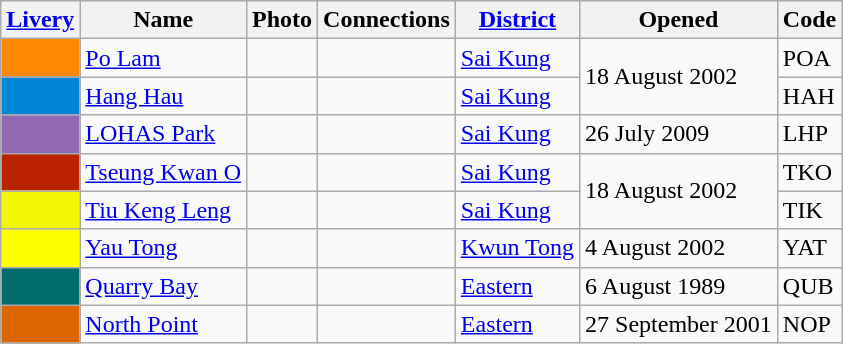<table class="wikitable sortable">
<tr>
<th class="unsortable"><a href='#'>Livery</a></th>
<th>Name</th>
<th class="unsortable">Photo</th>
<th>Connections</th>
<th><a href='#'>District</a></th>
<th>Opened</th>
<th>Code</th>
</tr>
<tr>
<td style="background:#FF8800;"></td>
<td><a href='#'>Po Lam</a></td>
<td></td>
<td></td>
<td><a href='#'>Sai Kung</a></td>
<td rowspan="2">18 August 2002</td>
<td>POA</td>
</tr>
<tr>
<td style="background:#0086D9;"></td>
<td><a href='#'>Hang Hau</a></td>
<td></td>
<td></td>
<td><a href='#'>Sai Kung</a></td>
<td>HAH</td>
</tr>
<tr>
<td style="background:#9468B2;"></td>
<td><a href='#'>LOHAS Park</a></td>
<td> </td>
<td></td>
<td><a href='#'>Sai Kung</a></td>
<td>26 July 2009</td>
<td>LHP</td>
</tr>
<tr>
<td style="background:#BB2200;"></td>
<td><a href='#'>Tseung Kwan O</a></td>
<td>  </td>
<td></td>
<td><a href='#'>Sai Kung</a></td>
<td rowspan="2">18 August 2002</td>
<td>TKO</td>
</tr>
<tr>
<td style="background:#F3F705;"></td>
<td><a href='#'>Tiu Keng Leng</a></td>
<td></td>
<td></td>
<td><a href='#'>Sai Kung</a></td>
<td>TIK</td>
</tr>
<tr>
<td style="background:yellow;"></td>
<td><a href='#'>Yau Tong</a></td>
<td></td>
<td></td>
<td><a href='#'>Kwun Tong</a></td>
<td>4 August 2002</td>
<td>YAT</td>
</tr>
<tr>
<td style="background:#006C6C;"></td>
<td><a href='#'>Quarry Bay</a></td>
<td></td>
<td></td>
<td><a href='#'>Eastern</a></td>
<td>6 August 1989</td>
<td>QUB</td>
</tr>
<tr>
<td style="background:#DD6600;"></td>
<td><a href='#'>North Point</a></td>
<td></td>
<td></td>
<td><a href='#'>Eastern</a></td>
<td>27 September 2001</td>
<td>NOP</td>
</tr>
</table>
